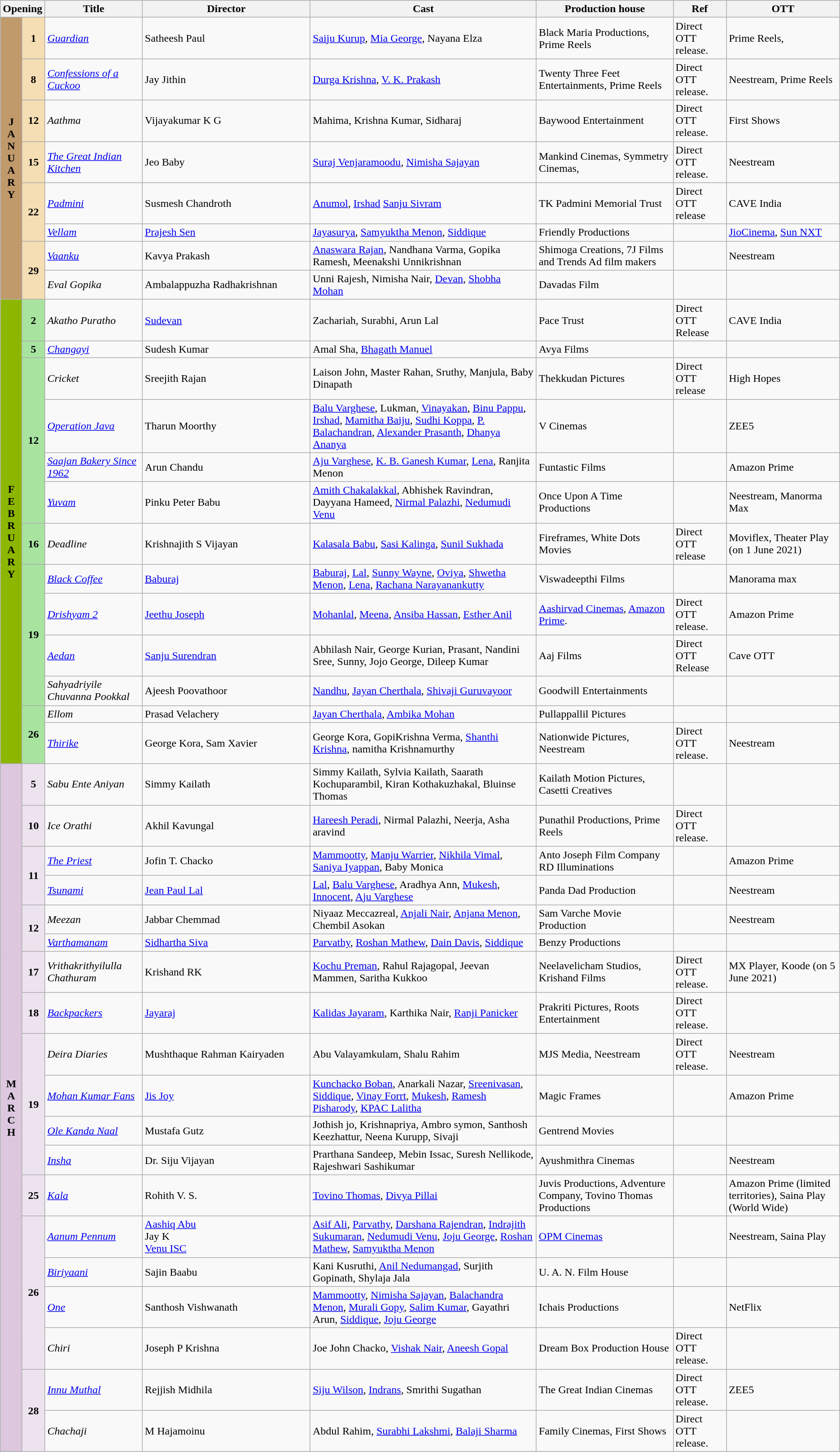<table class="wikitable sortable">
<tr style="background:#blue; text-align:center;">
<th colspan="2">Opening</th>
<th>Title</th>
<th style="width:20%;"><strong>Director</strong></th>
<th>Cast</th>
<th>Production house</th>
<th>Ref</th>
<th>OTT</th>
</tr>
<tr January!>
<td rowspan="8" style="text-align:center; background:#C19A6B; textcolor:#000;"><strong>J<br>A<br>N<br>U<br>A<br>R<br>Y</strong></td>
<td rowspan="1" style="text-align:center;background:#F5DEB3;"><strong>1</strong></td>
<td><em><a href='#'>Guardian</a></em></td>
<td>Satheesh Paul</td>
<td><a href='#'>Saiju Kurup</a>, <a href='#'>Mia George</a>, Nayana Elza</td>
<td>Black Maria Productions, Prime Reels</td>
<td>Direct OTT release.<br></td>
<td>Prime Reels,</td>
</tr>
<tr>
<td rowspan="1" style="text-align:center;background:#F5DEB3;"><strong>8</strong></td>
<td><em><a href='#'>Confessions of a Cuckoo</a></em></td>
<td>Jay Jithin</td>
<td><a href='#'>Durga Krishna</a>, <a href='#'>V. K. Prakash</a></td>
<td>Twenty Three Feet Entertainments, Prime Reels</td>
<td>Direct OTT release.<br></td>
<td>Neestream, Prime Reels</td>
</tr>
<tr>
<td rowspan="1" style="text-align:center;background:#F5DEB3;"><strong>12</strong></td>
<td><em>Aathma</em></td>
<td>Vijayakumar K G</td>
<td>Mahima, Krishna Kumar, Sidharaj</td>
<td>Baywood Entertainment</td>
<td>Direct OTT release.</td>
<td>First Shows</td>
</tr>
<tr>
<td rowspan="1" style="text-align:center;background:#F5DEB3;"><strong>15</strong></td>
<td><em><a href='#'>The Great Indian Kitchen</a></em></td>
<td>Jeo Baby</td>
<td><a href='#'>Suraj Venjaramoodu</a>, <a href='#'>Nimisha Sajayan</a></td>
<td>Mankind Cinemas, Symmetry Cinemas,</td>
<td>Direct OTT release.</td>
<td>Neestream</td>
</tr>
<tr>
<td rowspan="2" style="text-align:center;background:#F5DEB3;"><strong>22</strong></td>
<td><em><a href='#'>Padmini</a></em></td>
<td>Susmesh Chandroth</td>
<td><a href='#'>Anumol</a>, <a href='#'>Irshad</a> <a href='#'>Sanju Sivram</a></td>
<td>TK Padmini Memorial Trust</td>
<td>Direct OTT release </td>
<td>CAVE India</td>
</tr>
<tr>
<td><em><a href='#'>Vellam</a></em></td>
<td><a href='#'>Prajesh Sen</a></td>
<td><a href='#'>Jayasurya</a>, <a href='#'>Samyuktha Menon</a>, <a href='#'>Siddique</a></td>
<td>Friendly Productions</td>
<td></td>
<td><a href='#'>JioCinema</a>, <a href='#'>Sun NXT</a></td>
</tr>
<tr>
<td rowspan="2" style="text-align:center;background:#F5DEB3;"><strong>29</strong></td>
<td><em><a href='#'>Vaanku</a></em></td>
<td>Kavya Prakash</td>
<td><a href='#'>Anaswara Rajan</a>, Nandhana Varma, Gopika Ramesh, Meenakshi Unnikrishnan</td>
<td>Shimoga Creations, 7J Films and Trends Ad film makers</td>
<td></td>
<td>Neestream</td>
</tr>
<tr>
<td><em>Eval Gopika</em></td>
<td>Ambalappuzha Radhakrishnan</td>
<td>Unni Rajesh, Nimisha Nair, <a href='#'>Devan</a>, <a href='#'>Shobha Mohan</a></td>
<td>Davadas Film</td>
<td></td>
<td></td>
</tr>
<tr February!>
<td rowspan="13" style="text-align:center; background:#8DB600; textcolor:#000;"><strong>F<br>E<br>B<br>R<br>U<br>A<br>R<br>Y</strong></td>
<td rowspan="1" style="text-align:center; background:#A8E4A0;"><strong>2</strong></td>
<td><em>Akatho Puratho</em></td>
<td><a href='#'>Sudevan</a></td>
<td>Zachariah, Surabhi, Arun Lal</td>
<td>Pace Trust</td>
<td>Direct OTT Release</td>
<td>CAVE India</td>
</tr>
<tr>
<td rowspan="1" style="text-align:center; background:#A8E4A0;"><strong>5</strong></td>
<td><em><a href='#'>Changayi</a></em></td>
<td>Sudesh Kumar</td>
<td>Amal Sha, <a href='#'>Bhagath Manuel</a></td>
<td>Avya Films</td>
<td></td>
<td></td>
</tr>
<tr>
<td rowspan="4" style="text-align:center; background:#A8E4A0;"><strong>12</strong></td>
<td><em>Cricket</em></td>
<td>Sreejith Rajan</td>
<td>Laison John, Master Rahan, Sruthy, Manjula, Baby Dinapath</td>
<td>Thekkudan Pictures</td>
<td>Direct OTT release</td>
<td>High Hopes</td>
</tr>
<tr>
<td><em><a href='#'>Operation Java</a></em></td>
<td>Tharun Moorthy</td>
<td><a href='#'>Balu Varghese</a>, Lukman, <a href='#'>Vinayakan</a>, <a href='#'>Binu Pappu</a>, <a href='#'>Irshad</a>, <a href='#'>Mamitha Baiju</a>, <a href='#'>Sudhi Koppa</a>, <a href='#'>P. Balachandran</a>, <a href='#'>Alexander Prasanth</a>, <a href='#'>Dhanya Ananya</a></td>
<td>V Cinemas</td>
<td></td>
<td>ZEE5</td>
</tr>
<tr>
<td><em><a href='#'>Saajan Bakery Since 1962</a></em></td>
<td>Arun Chandu</td>
<td><a href='#'>Aju Varghese</a>, <a href='#'>K. B. Ganesh Kumar</a>, <a href='#'>Lena</a>, Ranjita Menon</td>
<td>Funtastic Films</td>
<td></td>
<td>Amazon Prime</td>
</tr>
<tr>
<td><em><a href='#'>Yuvam</a></em></td>
<td>Pinku Peter Babu</td>
<td><a href='#'>Amith Chakalakkal</a>, Abhishek Ravindran, Dayyana Hameed, <a href='#'>Nirmal Palazhi</a>, <a href='#'>Nedumudi Venu</a></td>
<td>Once Upon A Time Productions</td>
<td></td>
<td>Neestream, Manorma Max</td>
</tr>
<tr>
<td rowspan="1" style="text-align:center; background:#A8E4A0;"><strong>16</strong></td>
<td><em>Deadline</em></td>
<td>Krishnajith S Vijayan</td>
<td><a href='#'>Kalasala Babu</a>, <a href='#'>Sasi Kalinga</a>, <a href='#'>Sunil Sukhada</a></td>
<td>Fireframes, White Dots Movies</td>
<td>Direct OTT release</td>
<td>Moviflex, Theater Play (on 1 June 2021)</td>
</tr>
<tr>
<td rowspan="4" style="text-align:center; background:#A8E4A0;"><strong>19</strong></td>
<td><em><a href='#'>Black Coffee</a></em></td>
<td><a href='#'>Baburaj</a></td>
<td><a href='#'>Baburaj</a>, <a href='#'>Lal</a>, <a href='#'>Sunny Wayne</a>, <a href='#'>Oviya</a>, <a href='#'>Shwetha Menon</a>, <a href='#'>Lena</a>, <a href='#'>Rachana Narayanankutty</a></td>
<td>Viswadeepthi Films</td>
<td></td>
<td>Manorama max</td>
</tr>
<tr>
<td><em><a href='#'>Drishyam 2</a></em></td>
<td><a href='#'>Jeethu Joseph</a></td>
<td><a href='#'>Mohanlal</a>, <a href='#'>Meena</a>, <a href='#'>Ansiba Hassan</a>, <a href='#'>Esther Anil</a></td>
<td><a href='#'>Aashirvad Cinemas</a>, <a href='#'>Amazon Prime</a>.</td>
<td>Direct OTT release.<br></td>
<td>Amazon Prime</td>
</tr>
<tr>
<td><em><a href='#'>Aedan</a></em></td>
<td><a href='#'>Sanju Surendran</a></td>
<td>Abhilash Nair, George Kurian, Prasant, Nandini Sree, Sunny, Jojo George, Dileep Kumar</td>
<td>Aaj Films</td>
<td>Direct OTT Release</td>
<td>Cave OTT</td>
</tr>
<tr>
<td><em>Sahyadriyile Chuvanna Pookkal</em></td>
<td>Ajeesh Poovathoor</td>
<td><a href='#'>Nandhu</a>, <a href='#'>Jayan Cherthala</a>, <a href='#'>Shivaji Guruvayoor</a></td>
<td>Goodwill Entertainments</td>
<td></td>
<td></td>
</tr>
<tr>
<td rowspan="2" style="text-align:center; background:#A8E4A0;"><strong>26</strong></td>
<td><em>Ellom</em></td>
<td>Prasad Velachery</td>
<td><a href='#'>Jayan Cherthala</a>, <a href='#'>Ambika Mohan</a></td>
<td>Pullappallil Pictures</td>
<td></td>
<td></td>
</tr>
<tr>
<td><em><a href='#'>Thirike</a></em></td>
<td>George Kora, Sam Xavier</td>
<td>George Kora, GopiKrishna Verma, <a href='#'>Shanthi Krishna</a>,   namitha Krishnamurthy</td>
<td>Nationwide Pictures, Neestream</td>
<td>Direct OTT release.<br></td>
<td>Neestream</td>
</tr>
<tr March!>
<td rowspan="20" style="text-align:center; background:#dcc7df; textcolor:#000;"><strong>M<br>A<br>R<br>C<br>H</strong></td>
<td rowspan="1" style="text-align:center; textcolor:#000; background:#ede3ef;"><strong>5</strong></td>
<td><em>Sabu Ente Aniyan</em></td>
<td>Simmy Kailath</td>
<td>Simmy Kailath, Sylvia Kailath, Saarath Kochuparambil, Kiran Kothakuzhakal, Bluinse Thomas</td>
<td>Kailath Motion Pictures, Casetti Creatives</td>
<td><br></td>
<td></td>
</tr>
<tr>
<td rowspan="1" style="text-align:center; textcolor:#000; background:#ede3ef;"><strong>10</strong></td>
<td><em>Ice Orathi</em></td>
<td>Akhil Kavungal</td>
<td><a href='#'>Hareesh Peradi</a>, Nirmal Palazhi, Neerja, Asha aravind</td>
<td>Punathil Productions, Prime Reels</td>
<td>Direct OTT release.<br></td>
<td></td>
</tr>
<tr>
<td rowspan="2" style="text-align:center; textcolor:#000; background:#ede3ef;"><strong>11</strong></td>
<td><em><a href='#'>The Priest</a></em></td>
<td>Jofin T. Chacko</td>
<td><a href='#'>Mammootty</a>, <a href='#'>Manju Warrier</a>, <a href='#'>Nikhila Vimal</a>, <a href='#'>Saniya Iyappan</a>, Baby Monica</td>
<td>Anto Joseph Film Company RD Illuminations</td>
<td></td>
<td>Amazon Prime</td>
</tr>
<tr>
<td><em><a href='#'>Tsunami</a></em></td>
<td><a href='#'>Jean Paul Lal</a></td>
<td><a href='#'>Lal</a>, <a href='#'>Balu Varghese</a>, Aradhya Ann, <a href='#'>Mukesh</a>, <a href='#'>Innocent</a>, <a href='#'>Aju Varghese</a></td>
<td>Panda Dad Production</td>
<td></td>
<td>Neestream</td>
</tr>
<tr>
<td rowspan="2" style="text-align:center; textcolor:#000; background:#ede3ef;"><strong>12</strong></td>
<td><em>Meezan</em></td>
<td>Jabbar Chemmad</td>
<td>Niyaaz Meccazreal, <a href='#'>Anjali Nair</a>, <a href='#'>Anjana Menon</a>, Chembil Asokan</td>
<td>Sam Varche Movie Production</td>
<td></td>
<td>Neestream</td>
</tr>
<tr>
<td><em><a href='#'>Varthamanam</a></em></td>
<td><a href='#'>Sidhartha Siva</a></td>
<td><a href='#'>Parvathy</a>, <a href='#'>Roshan Mathew</a>, <a href='#'>Dain Davis</a>, <a href='#'>Siddique</a></td>
<td>Benzy Productions</td>
<td></td>
<td></td>
</tr>
<tr>
<td rowspan="1" style="text-align:center; textcolor:#000; background:#ede3ef;"><strong>17</strong></td>
<td><em>Vrithakrithyilulla Chathuram</em></td>
<td>Krishand RK</td>
<td><a href='#'>Kochu Preman</a>, Rahul Rajagopal, Jeevan Mammen, Saritha Kukkoo</td>
<td>Neelavelicham Studios, Krishand Films</td>
<td>Direct OTT release.</td>
<td>MX Player, Koode (on 5 June 2021)</td>
</tr>
<tr>
<td rowspan="1" style="text-align:center; textcolor:#000; background:#ede3ef;"><strong>18</strong></td>
<td><em><a href='#'>Backpackers</a></em></td>
<td><a href='#'>Jayaraj</a></td>
<td><a href='#'>Kalidas Jayaram</a>, Karthika Nair, <a href='#'>Ranji Panicker</a></td>
<td>Prakriti Pictures, Roots Entertainment</td>
<td>Direct OTT release.<br></td>
<td></td>
</tr>
<tr>
<td rowspan="4" style="text-align:center; textcolor:#000; background:#ede3ef;"><strong>19</strong></td>
<td><em>Deira Diaries</em></td>
<td>Mushthaque Rahman Kairyaden</td>
<td>Abu Valayamkulam, Shalu Rahim</td>
<td>MJS Media, Neestream</td>
<td>Direct OTT release.<br></td>
<td>Neestream</td>
</tr>
<tr>
<td><em><a href='#'>Mohan Kumar Fans</a></em></td>
<td><a href='#'>Jis Joy</a></td>
<td><a href='#'>Kunchacko Boban</a>, Anarkali Nazar, <a href='#'>Sreenivasan</a>, <a href='#'>Siddique</a>, <a href='#'>Vinay Forrt</a>, <a href='#'>Mukesh</a>, <a href='#'>Ramesh Pisharody</a>, <a href='#'>KPAC Lalitha</a></td>
<td>Magic Frames</td>
<td></td>
<td>Amazon Prime</td>
</tr>
<tr>
<td><em><a href='#'>Ole Kanda Naal</a></em></td>
<td>Mustafa Gutz</td>
<td>Jothish jo, Krishnapriya, Ambro symon, Santhosh Keezhattur, Neena Kurupp, Sivaji</td>
<td>Gentrend Movies</td>
<td></td>
<td></td>
</tr>
<tr>
<td><em><a href='#'>Insha</a></em></td>
<td>Dr. Siju Vijayan</td>
<td>Prarthana Sandeep, Mebin Issac, Suresh Nellikode, Rajeshwari Sashikumar</td>
<td>Ayushmithra Cinemas</td>
<td></td>
<td>Neestream</td>
</tr>
<tr>
<td rowspan="1" style="text-align:center; textcolor:#000; background:#ede3ef;"><strong>25</strong></td>
<td><em><a href='#'>Kala</a></em></td>
<td>Rohith V. S.</td>
<td><a href='#'>Tovino Thomas</a>, <a href='#'>Divya Pillai</a></td>
<td>Juvis Productions, Adventure Company, Tovino Thomas Productions</td>
<td></td>
<td>Amazon Prime (limited territories), Saina Play (World Wide)</td>
</tr>
<tr>
<td rowspan="4" style="text-align:center; textcolor:#000; background:#ede3ef;"><strong>26</strong></td>
<td><em><a href='#'>Aanum Pennum</a></em></td>
<td><a href='#'>Aashiq Abu</a> <br> Jay K <br> <a href='#'>Venu ISC</a></td>
<td><a href='#'>Asif Ali</a>, <a href='#'>Parvathy</a>, <a href='#'>Darshana Rajendran</a>, <a href='#'>Indrajith Sukumaran</a>, <a href='#'>Nedumudi Venu</a>, <a href='#'>Joju George</a>, <a href='#'>Roshan Mathew</a>, <a href='#'>Samyuktha Menon</a></td>
<td><a href='#'>OPM Cinemas</a></td>
<td></td>
<td>Neestream, Saina Play</td>
</tr>
<tr>
<td><em><a href='#'>Biriyaani</a></em></td>
<td>Sajin Baabu</td>
<td>Kani Kusruthi, <a href='#'>Anil Nedumangad</a>, Surjith Gopinath, Shylaja Jala</td>
<td>U. A. N. Film House</td>
<td></td>
<td></td>
</tr>
<tr>
<td><em><a href='#'>One</a></em></td>
<td>Santhosh Vishwanath</td>
<td><a href='#'>Mammootty</a>, <a href='#'>Nimisha Sajayan</a>, <a href='#'>Balachandra Menon</a>, <a href='#'>Murali Gopy</a>, <a href='#'>Salim Kumar</a>, Gayathri Arun, <a href='#'>Siddique</a>, <a href='#'>Joju George</a></td>
<td>Ichais Productions</td>
<td></td>
<td>NetFlix</td>
</tr>
<tr>
<td><em>Chiri</em></td>
<td>Joseph P Krishna</td>
<td>Joe John Chacko, <a href='#'>Vishak Nair</a>, <a href='#'>Aneesh Gopal</a></td>
<td>Dream Box Production House</td>
<td>Direct OTT release.</td>
<td></td>
</tr>
<tr>
<td rowspan="2" style="text-align:center; textcolor:#000; background:#ede3ef;"><strong>28</strong></td>
<td><em><a href='#'>Innu Muthal</a></em></td>
<td>Rejjish Midhila</td>
<td><a href='#'>Siju Wilson</a>, <a href='#'>Indrans</a>, Smrithi Sugathan</td>
<td>The Great Indian Cinemas</td>
<td>Direct OTT release.</td>
<td>ZEE5</td>
</tr>
<tr>
<td><em>Chachaji</em></td>
<td>M Hajamoinu</td>
<td>Abdul Rahim, <a href='#'>Surabhi Lakshmi</a>, <a href='#'>Balaji Sharma</a></td>
<td>Family Cinemas, First Shows</td>
<td>Direct OTT release.<br></td>
<td></td>
</tr>
</table>
